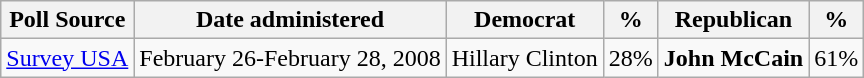<table class="wikitable">
<tr valign=bottom>
<th>Poll Source</th>
<th>Date administered</th>
<th>Democrat</th>
<th>%</th>
<th>Republican</th>
<th>%</th>
</tr>
<tr>
<td><a href='#'>Survey USA</a></td>
<td>February 26-February 28, 2008</td>
<td>Hillary Clinton</td>
<td>28%</td>
<td><strong>John McCain</strong></td>
<td>61%</td>
</tr>
</table>
